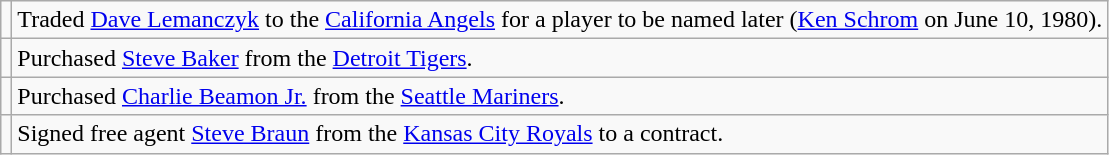<table class="wikitable">
<tr>
<td></td>
<td>Traded <a href='#'>Dave Lemanczyk</a> to the <a href='#'>California Angels</a> for a player to be named later (<a href='#'>Ken Schrom</a> on June 10, 1980).</td>
</tr>
<tr>
<td></td>
<td>Purchased <a href='#'>Steve Baker</a> from the <a href='#'>Detroit Tigers</a>.</td>
</tr>
<tr>
<td></td>
<td>Purchased <a href='#'>Charlie Beamon Jr.</a> from the <a href='#'>Seattle Mariners</a>.</td>
</tr>
<tr>
<td></td>
<td>Signed free agent <a href='#'>Steve Braun</a> from the <a href='#'>Kansas City Royals</a> to a contract.</td>
</tr>
</table>
